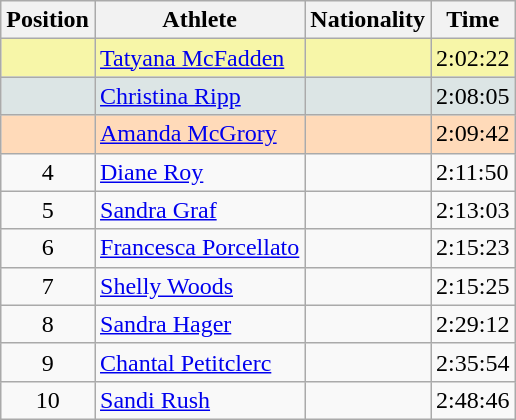<table class="wikitable sortable">
<tr>
<th>Position</th>
<th>Athlete</th>
<th>Nationality</th>
<th>Time</th>
</tr>
<tr bgcolor="#F7F6A8">
<td align=center></td>
<td><a href='#'>Tatyana McFadden</a></td>
<td></td>
<td>2:02:22</td>
</tr>
<tr bgcolor="#DCE5E5">
<td align=center></td>
<td><a href='#'>Christina Ripp</a></td>
<td></td>
<td>2:08:05</td>
</tr>
<tr bgcolor="#FFDAB9">
<td align=center></td>
<td><a href='#'>Amanda McGrory</a></td>
<td></td>
<td>2:09:42</td>
</tr>
<tr>
<td align=center>4</td>
<td><a href='#'>Diane Roy</a></td>
<td></td>
<td>2:11:50</td>
</tr>
<tr>
<td align=center>5</td>
<td><a href='#'>Sandra Graf</a></td>
<td></td>
<td>2:13:03</td>
</tr>
<tr>
<td align=center>6</td>
<td><a href='#'>Francesca Porcellato</a></td>
<td></td>
<td>2:15:23</td>
</tr>
<tr>
<td align=center>7</td>
<td><a href='#'>Shelly Woods</a></td>
<td></td>
<td>2:15:25</td>
</tr>
<tr>
<td align=center>8</td>
<td><a href='#'>Sandra Hager</a></td>
<td></td>
<td>2:29:12</td>
</tr>
<tr>
<td align=center>9</td>
<td><a href='#'>Chantal Petitclerc</a></td>
<td></td>
<td>2:35:54</td>
</tr>
<tr>
<td align=center>10</td>
<td><a href='#'>Sandi Rush</a></td>
<td></td>
<td>2:48:46</td>
</tr>
</table>
